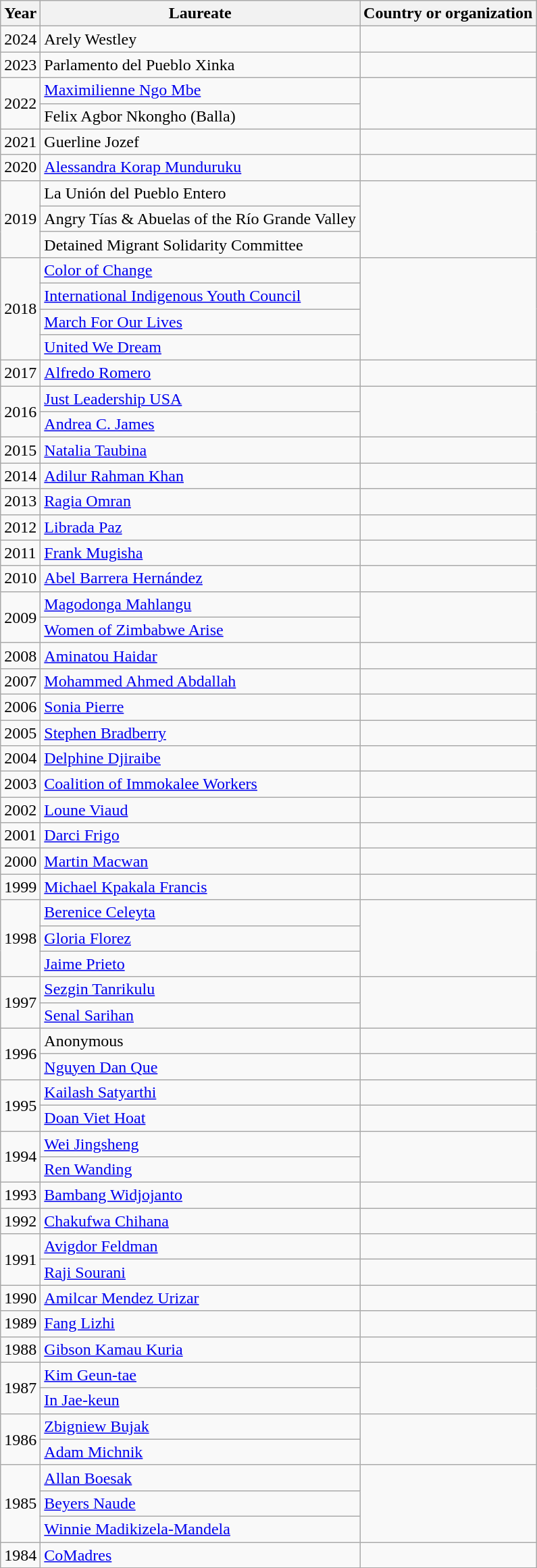<table class="wikitable sortable">
<tr>
<th>Year</th>
<th>Laureate</th>
<th>Country or organization</th>
</tr>
<tr>
<td>2024</td>
<td>Arely Westley</td>
<td></td>
</tr>
<tr>
<td>2023</td>
<td>Parlamento del Pueblo Xinka</td>
<td></td>
</tr>
<tr>
<td rowspan="2">2022</td>
<td><a href='#'>Maximilienne Ngo Mbe</a></td>
<td rowspan="2"></td>
</tr>
<tr>
<td>Felix Agbor Nkongho (Balla)</td>
</tr>
<tr>
<td>2021</td>
<td>Guerline Jozef</td>
<td></td>
</tr>
<tr>
<td>2020</td>
<td><a href='#'>Alessandra Korap Munduruku</a></td>
<td></td>
</tr>
<tr>
<td rowspan="3">2019</td>
<td>La Unión del Pueblo Entero</td>
<td rowspan="3"></td>
</tr>
<tr>
<td>Angry Tías & Abuelas of the Río Grande Valley</td>
</tr>
<tr>
<td>Detained Migrant Solidarity Committee</td>
</tr>
<tr>
<td rowspan=4>2018</td>
<td><a href='#'>Color of Change</a></td>
<td rowspan=4></td>
</tr>
<tr>
<td><a href='#'>International Indigenous Youth Council</a></td>
</tr>
<tr>
<td><a href='#'>March For Our Lives</a></td>
</tr>
<tr>
<td><a href='#'>United We Dream</a></td>
</tr>
<tr>
<td>2017</td>
<td><a href='#'>Alfredo Romero</a></td>
<td></td>
</tr>
<tr>
<td rowspan=2>2016</td>
<td><a href='#'>Just Leadership USA</a></td>
<td rowspan=2></td>
</tr>
<tr>
<td><a href='#'>Andrea C. James</a></td>
</tr>
<tr>
<td>2015</td>
<td><a href='#'>Natalia Taubina</a></td>
<td></td>
</tr>
<tr>
<td>2014</td>
<td><a href='#'>Adilur Rahman Khan</a></td>
<td></td>
</tr>
<tr>
<td>2013</td>
<td><a href='#'>Ragia Omran</a></td>
<td></td>
</tr>
<tr>
<td>2012</td>
<td><a href='#'>Librada Paz</a></td>
<td></td>
</tr>
<tr>
<td>2011</td>
<td><a href='#'>Frank Mugisha</a></td>
<td></td>
</tr>
<tr>
<td>2010</td>
<td><a href='#'>Abel Barrera Hernández</a></td>
<td></td>
</tr>
<tr>
<td rowspan=2>2009</td>
<td><a href='#'>Magodonga Mahlangu</a></td>
<td rowspan=2></td>
</tr>
<tr>
<td><a href='#'>Women of Zimbabwe Arise</a></td>
</tr>
<tr>
<td>2008</td>
<td><a href='#'>Aminatou Haidar</a></td>
<td></td>
</tr>
<tr>
<td>2007</td>
<td><a href='#'>Mohammed Ahmed Abdallah</a></td>
<td></td>
</tr>
<tr>
<td>2006</td>
<td><a href='#'>Sonia Pierre</a></td>
<td></td>
</tr>
<tr>
<td>2005</td>
<td><a href='#'>Stephen Bradberry</a></td>
<td></td>
</tr>
<tr>
<td>2004</td>
<td><a href='#'>Delphine Djiraibe</a></td>
<td></td>
</tr>
<tr>
<td>2003</td>
<td><a href='#'>Coalition of Immokalee Workers</a></td>
<td></td>
</tr>
<tr>
<td>2002</td>
<td><a href='#'>Loune Viaud</a></td>
<td></td>
</tr>
<tr>
<td>2001</td>
<td><a href='#'>Darci Frigo</a></td>
<td></td>
</tr>
<tr>
<td>2000</td>
<td><a href='#'>Martin Macwan</a></td>
<td></td>
</tr>
<tr>
<td>1999</td>
<td><a href='#'>Michael Kpakala Francis</a></td>
<td></td>
</tr>
<tr>
<td rowspan="3">1998</td>
<td><a href='#'>Berenice Celeyta</a></td>
<td rowspan="3"></td>
</tr>
<tr>
<td><a href='#'>Gloria Florez</a></td>
</tr>
<tr>
<td><a href='#'>Jaime Prieto</a></td>
</tr>
<tr>
<td rowspan="2">1997</td>
<td><a href='#'>Sezgin Tanrikulu</a></td>
<td rowspan="2"></td>
</tr>
<tr>
<td><a href='#'>Senal Sarihan</a></td>
</tr>
<tr>
<td rowspan="2">1996</td>
<td>Anonymous</td>
<td></td>
</tr>
<tr>
<td><a href='#'>Nguyen Dan Que</a></td>
<td></td>
</tr>
<tr>
<td rowspan="2">1995</td>
<td><a href='#'>Kailash Satyarthi</a></td>
<td></td>
</tr>
<tr>
<td><a href='#'>Doan Viet Hoat</a></td>
<td></td>
</tr>
<tr>
<td rowspan=2>1994</td>
<td><a href='#'>Wei Jingsheng</a></td>
<td rowspan=2></td>
</tr>
<tr>
<td><a href='#'>Ren Wanding</a></td>
</tr>
<tr>
<td>1993</td>
<td><a href='#'>Bambang Widjojanto</a></td>
<td></td>
</tr>
<tr>
<td>1992</td>
<td><a href='#'>Chakufwa Chihana</a></td>
<td></td>
</tr>
<tr>
<td rowspan=2>1991</td>
<td><a href='#'>Avigdor Feldman</a></td>
<td></td>
</tr>
<tr>
<td><a href='#'>Raji Sourani</a></td>
<td></td>
</tr>
<tr>
<td>1990</td>
<td><a href='#'>Amilcar Mendez Urizar</a></td>
<td></td>
</tr>
<tr>
<td>1989</td>
<td><a href='#'>Fang Lizhi</a></td>
<td></td>
</tr>
<tr>
<td>1988</td>
<td><a href='#'>Gibson Kamau Kuria</a></td>
<td></td>
</tr>
<tr>
<td rowspan=2>1987</td>
<td><a href='#'>Kim Geun-tae</a></td>
<td rowspan=2></td>
</tr>
<tr>
<td><a href='#'>In Jae-keun</a></td>
</tr>
<tr>
<td rowspan=2>1986</td>
<td><a href='#'>Zbigniew Bujak</a></td>
<td rowspan=2></td>
</tr>
<tr>
<td><a href='#'>Adam Michnik</a></td>
</tr>
<tr>
<td rowspan=3>1985</td>
<td><a href='#'>Allan Boesak</a></td>
<td rowspan=3></td>
</tr>
<tr>
<td><a href='#'>Beyers Naude</a></td>
</tr>
<tr>
<td><a href='#'>Winnie Madikizela-Mandela</a></td>
</tr>
<tr>
<td>1984</td>
<td><a href='#'>CoMadres</a></td>
<td></td>
</tr>
</table>
